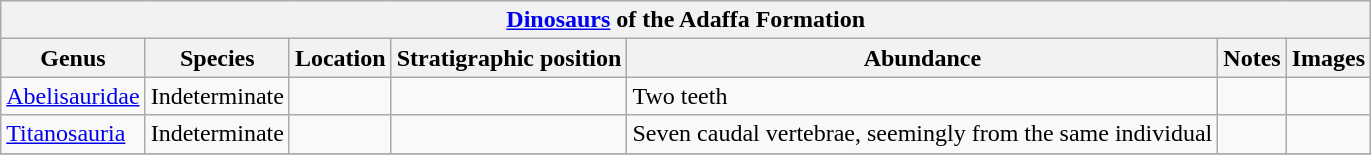<table class="wikitable" align="center">
<tr>
<th colspan="7" align="center"><strong><a href='#'>Dinosaurs</a> of the Adaffa Formation</strong></th>
</tr>
<tr>
<th>Genus</th>
<th>Species</th>
<th>Location</th>
<th>Stratigraphic position</th>
<th>Abundance</th>
<th>Notes</th>
<th>Images</th>
</tr>
<tr>
<td><a href='#'>Abelisauridae</a></td>
<td>Indeterminate</td>
<td></td>
<td></td>
<td>Two teeth</td>
<td></td>
<td></td>
</tr>
<tr>
<td><a href='#'>Titanosauria</a></td>
<td>Indeterminate</td>
<td></td>
<td></td>
<td>Seven caudal vertebrae, seemingly from the same individual</td>
<td></td>
<td></td>
</tr>
<tr>
</tr>
</table>
